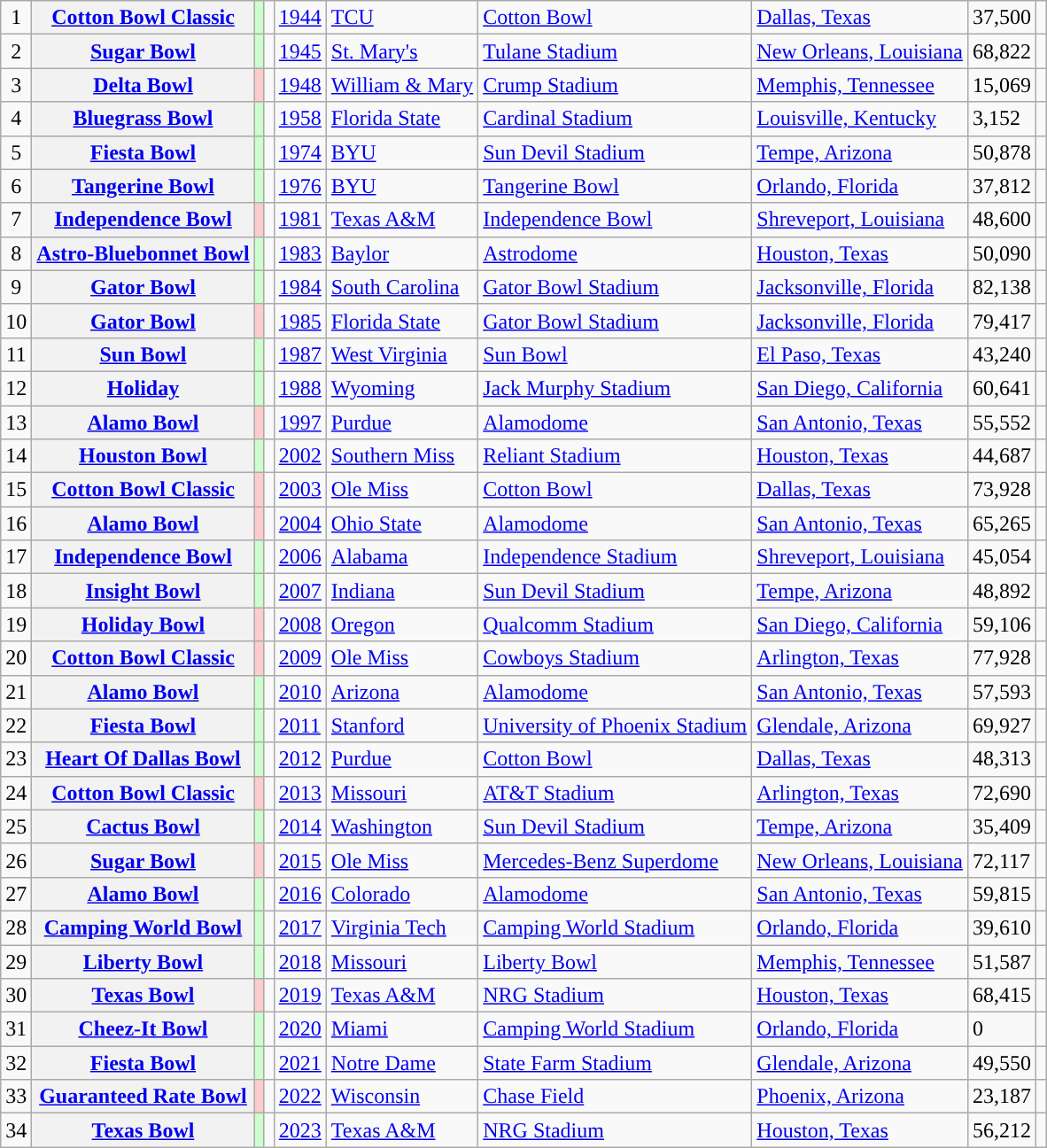<table class="wikitable sortable">
<tr>
<td style="text-align:center;">1</td>
<th scope="row"><a href='#'>Cotton Bowl Classic</a></th>
<td style="background:#cfc;"></td>
<td></td>
<td><a href='#'>1944</a></td>
<td><a href='#'>TCU</a></td>
<td><a href='#'>Cotton Bowl</a></td>
<td><a href='#'>Dallas, Texas</a></td>
<td>37,500</td>
<td></td>
</tr>
<tr>
<td style="text-align:center;">2</td>
<th scope="row"><a href='#'>Sugar Bowl</a></th>
<td style="background:#cfc;"></td>
<td></td>
<td><a href='#'>1945</a></td>
<td><a href='#'>St. Mary's</a></td>
<td><a href='#'>Tulane Stadium</a></td>
<td><a href='#'>New Orleans, Louisiana</a></td>
<td>68,822</td>
<td></td>
</tr>
<tr>
<td style="text-align:center;">3</td>
<th scope="row"><a href='#'>Delta Bowl</a></th>
<td style="background:#fcc;"></td>
<td></td>
<td><a href='#'>1948</a></td>
<td><a href='#'>William & Mary</a></td>
<td><a href='#'>Crump Stadium</a></td>
<td><a href='#'>Memphis, Tennessee</a></td>
<td>15,069</td>
<td></td>
</tr>
<tr>
<td style="text-align:center;">4</td>
<th scope="row"><a href='#'>Bluegrass Bowl</a></th>
<td style="background:#cfc;"></td>
<td></td>
<td><a href='#'>1958</a></td>
<td><a href='#'>Florida State</a></td>
<td><a href='#'>Cardinal Stadium</a></td>
<td><a href='#'>Louisville, Kentucky</a></td>
<td>3,152</td>
<td></td>
</tr>
<tr>
<td style="text-align:center;">5</td>
<th scope="row"><a href='#'>Fiesta Bowl</a></th>
<td style="background:#cfc;"></td>
<td></td>
<td><a href='#'>1974</a></td>
<td><a href='#'>BYU</a></td>
<td><a href='#'>Sun Devil Stadium</a></td>
<td><a href='#'>Tempe, Arizona</a></td>
<td>50,878</td>
<td></td>
</tr>
<tr>
<td style="text-align:center;">6</td>
<th scope="row"><a href='#'>Tangerine Bowl</a></th>
<td style="background:#cfc;"></td>
<td></td>
<td><a href='#'>1976</a></td>
<td><a href='#'>BYU</a></td>
<td><a href='#'>Tangerine Bowl</a></td>
<td><a href='#'>Orlando, Florida</a></td>
<td>37,812</td>
<td></td>
</tr>
<tr>
<td style="text-align:center;">7</td>
<th scope="row"><a href='#'>Independence Bowl</a></th>
<td style="background:#fcc;"></td>
<td></td>
<td><a href='#'>1981</a></td>
<td><a href='#'>Texas A&M</a></td>
<td><a href='#'>Independence Bowl</a></td>
<td><a href='#'>Shreveport, Louisiana</a></td>
<td>48,600</td>
<td></td>
</tr>
<tr>
<td style="text-align:center;">8</td>
<th scope="row"><a href='#'>Astro-Bluebonnet Bowl</a></th>
<td style="background:#cfc;"></td>
<td></td>
<td><a href='#'>1983</a></td>
<td><a href='#'>Baylor</a></td>
<td><a href='#'>Astrodome</a></td>
<td><a href='#'>Houston, Texas</a></td>
<td>50,090</td>
<td></td>
</tr>
<tr>
<td style="text-align:center;">9</td>
<th scope="row"><a href='#'>Gator Bowl</a></th>
<td style="background:#cfc;"></td>
<td></td>
<td><a href='#'>1984</a></td>
<td><a href='#'>South Carolina</a></td>
<td><a href='#'>Gator Bowl Stadium</a></td>
<td><a href='#'>Jacksonville, Florida</a></td>
<td>82,138</td>
<td></td>
</tr>
<tr>
<td style="text-align:center;">10</td>
<th scope="row"><a href='#'>Gator Bowl</a></th>
<td style="background:#fcc;"></td>
<td></td>
<td><a href='#'>1985</a></td>
<td><a href='#'>Florida State</a></td>
<td><a href='#'>Gator Bowl Stadium</a></td>
<td><a href='#'>Jacksonville, Florida</a></td>
<td>79,417</td>
<td></td>
</tr>
<tr>
<td style="text-align:center;">11</td>
<th scope="row"><a href='#'>Sun Bowl</a></th>
<td style="background:#cfc;"></td>
<td></td>
<td><a href='#'>1987</a></td>
<td><a href='#'>West Virginia</a></td>
<td><a href='#'>Sun Bowl</a></td>
<td><a href='#'>El Paso, Texas</a></td>
<td>43,240</td>
<td></td>
</tr>
<tr>
<td style="text-align:center;">12</td>
<th scope="row"><a href='#'>Holiday</a></th>
<td style="background:#cfc;"></td>
<td></td>
<td><a href='#'>1988</a></td>
<td><a href='#'>Wyoming</a></td>
<td><a href='#'>Jack Murphy Stadium</a></td>
<td><a href='#'>San Diego, California</a></td>
<td>60,641</td>
<td></td>
</tr>
<tr>
<td style="text-align:center;">13</td>
<th scope="row"><a href='#'>Alamo Bowl</a></th>
<td style="background:#fcc;"></td>
<td></td>
<td><a href='#'>1997</a></td>
<td><a href='#'>Purdue</a></td>
<td><a href='#'>Alamodome</a></td>
<td><a href='#'>San Antonio, Texas</a></td>
<td>55,552</td>
<td></td>
</tr>
<tr>
<td style="text-align:center;">14</td>
<th scope="row"><a href='#'>Houston Bowl</a></th>
<td style="background:#cfc;"></td>
<td></td>
<td><a href='#'>2002</a></td>
<td><a href='#'>Southern Miss</a></td>
<td><a href='#'>Reliant Stadium</a></td>
<td><a href='#'>Houston, Texas</a></td>
<td>44,687</td>
<td></td>
</tr>
<tr>
<td style="text-align:center;">15</td>
<th scope="row"><a href='#'>Cotton Bowl Classic</a></th>
<td style="background:#fcc;"></td>
<td></td>
<td><a href='#'>2003</a></td>
<td><a href='#'>Ole Miss</a></td>
<td><a href='#'>Cotton Bowl</a></td>
<td><a href='#'>Dallas, Texas</a></td>
<td>73,928</td>
<td></td>
</tr>
<tr>
<td style="text-align:center;">16</td>
<th scope="row"><a href='#'>Alamo Bowl</a></th>
<td style="background:#fcc;"></td>
<td></td>
<td><a href='#'>2004</a></td>
<td><a href='#'>Ohio State</a></td>
<td><a href='#'>Alamodome</a></td>
<td><a href='#'>San Antonio, Texas</a></td>
<td>65,265</td>
<td></td>
</tr>
<tr>
<td style="text-align:center;">17</td>
<th scope="row"><a href='#'>Independence Bowl</a></th>
<td style="background:#cfc;"></td>
<td></td>
<td><a href='#'>2006</a></td>
<td><a href='#'>Alabama</a></td>
<td><a href='#'>Independence Stadium</a></td>
<td><a href='#'>Shreveport, Louisiana</a></td>
<td>45,054</td>
<td></td>
</tr>
<tr>
<td style="text-align:center;">18</td>
<th scope="row"><a href='#'>Insight Bowl</a></th>
<td style="background:#cfc;"></td>
<td></td>
<td><a href='#'>2007</a></td>
<td><a href='#'>Indiana</a></td>
<td><a href='#'>Sun Devil Stadium</a></td>
<td><a href='#'>Tempe, Arizona</a></td>
<td>48,892</td>
<td></td>
</tr>
<tr>
<td style="text-align:center;">19</td>
<th scope="row"><a href='#'>Holiday Bowl</a></th>
<td style="background:#fcc;"></td>
<td></td>
<td><a href='#'>2008</a></td>
<td><a href='#'>Oregon</a></td>
<td><a href='#'>Qualcomm Stadium</a></td>
<td><a href='#'>San Diego, California</a></td>
<td>59,106</td>
<td></td>
</tr>
<tr>
<td style="text-align:center;">20</td>
<th scope="row"><a href='#'>Cotton Bowl Classic</a></th>
<td style="background:#fcc;"></td>
<td></td>
<td><a href='#'>2009</a></td>
<td><a href='#'>Ole Miss</a></td>
<td><a href='#'>Cowboys Stadium</a></td>
<td><a href='#'>Arlington, Texas</a></td>
<td>77,928</td>
<td></td>
</tr>
<tr>
<td style="text-align:center;">21</td>
<th scope="row"><a href='#'>Alamo Bowl</a></th>
<td style="background:#cfc;"></td>
<td></td>
<td><a href='#'>2010</a></td>
<td><a href='#'>Arizona</a></td>
<td><a href='#'>Alamodome</a></td>
<td><a href='#'>San Antonio, Texas</a></td>
<td>57,593</td>
<td></td>
</tr>
<tr>
<td style="text-align:center;">22</td>
<th scope="row"><a href='#'>Fiesta Bowl</a></th>
<td style="background:#cfc;"></td>
<td></td>
<td><a href='#'>2011</a></td>
<td><a href='#'>Stanford</a></td>
<td><a href='#'>University of Phoenix Stadium</a></td>
<td><a href='#'>Glendale, Arizona</a></td>
<td>69,927</td>
<td></td>
</tr>
<tr>
<td style="text-align:center;">23</td>
<th scope="row"><a href='#'>Heart Of Dallas Bowl</a></th>
<td style="background:#cfc;"></td>
<td></td>
<td><a href='#'>2012</a></td>
<td><a href='#'>Purdue</a></td>
<td><a href='#'>Cotton Bowl</a></td>
<td><a href='#'>Dallas, Texas</a></td>
<td>48,313 </td>
<td></td>
</tr>
<tr>
<td style="text-align:center;">24</td>
<th scope="row"><a href='#'>Cotton Bowl Classic</a></th>
<td style="background:#fcc;"></td>
<td></td>
<td><a href='#'>2013</a></td>
<td><a href='#'>Missouri</a></td>
<td><a href='#'>AT&T Stadium</a></td>
<td><a href='#'>Arlington, Texas</a></td>
<td>72,690</td>
<td></td>
</tr>
<tr>
<td style="text-align:center;">25</td>
<th scope="row"><a href='#'>Cactus Bowl</a></th>
<td style="background:#cfc;"></td>
<td></td>
<td><a href='#'>2014</a></td>
<td><a href='#'>Washington</a></td>
<td><a href='#'>Sun Devil Stadium</a></td>
<td><a href='#'>Tempe, Arizona</a></td>
<td>35,409</td>
<td></td>
</tr>
<tr>
<td style="text-align:center;">26</td>
<th scope="row"><a href='#'>Sugar Bowl</a></th>
<td style="background:#fcc;"></td>
<td></td>
<td><a href='#'>2015</a></td>
<td><a href='#'>Ole Miss</a></td>
<td><a href='#'>Mercedes-Benz Superdome</a></td>
<td><a href='#'>New Orleans, Louisiana</a></td>
<td>72,117</td>
<td></td>
</tr>
<tr>
<td style="text-align:center;">27</td>
<th scope="row"><a href='#'>Alamo Bowl</a></th>
<td style="background:#cfc;"></td>
<td></td>
<td><a href='#'>2016</a></td>
<td><a href='#'>Colorado</a></td>
<td><a href='#'>Alamodome</a></td>
<td><a href='#'>San Antonio, Texas</a></td>
<td>59,815 </td>
<td></td>
</tr>
<tr>
<td style="text-align:center;">28</td>
<th scope="row"><a href='#'>Camping World Bowl</a></th>
<td style="background:#cfc;"></td>
<td></td>
<td><a href='#'>2017</a></td>
<td><a href='#'>Virginia Tech</a></td>
<td><a href='#'>Camping World Stadium</a></td>
<td><a href='#'>Orlando, Florida</a></td>
<td>39,610</td>
<td></td>
</tr>
<tr>
<td style="text-align:center;">29</td>
<th scope="row"><a href='#'>Liberty Bowl</a></th>
<td style="background:#cfc;"></td>
<td></td>
<td><a href='#'>2018</a></td>
<td><a href='#'>Missouri</a></td>
<td><a href='#'>Liberty Bowl</a></td>
<td><a href='#'>Memphis, Tennessee</a></td>
<td>51,587</td>
<td></td>
</tr>
<tr>
<td style="text-align:center;">30</td>
<th scope="row"><a href='#'>Texas Bowl</a></th>
<td style="background:#fcc;"></td>
<td></td>
<td><a href='#'>2019</a></td>
<td><a href='#'>Texas A&M</a></td>
<td><a href='#'>NRG Stadium</a></td>
<td><a href='#'>Houston, Texas</a></td>
<td>68,415</td>
<td></td>
</tr>
<tr>
<td style="text-align:center;">31</td>
<th scope="row"><a href='#'>Cheez-It Bowl</a></th>
<td style="background:#cfc;"></td>
<td></td>
<td><a href='#'>2020</a></td>
<td><a href='#'>Miami</a></td>
<td><a href='#'>Camping World Stadium</a></td>
<td><a href='#'>Orlando, Florida</a></td>
<td>0</td>
<td></td>
</tr>
<tr>
<td style="text-align:center;">32</td>
<th scope="row"><a href='#'>Fiesta Bowl</a></th>
<td style="background:#cfc;"></td>
<td></td>
<td><a href='#'>2021</a></td>
<td><a href='#'>Notre Dame</a></td>
<td><a href='#'>State Farm Stadium</a></td>
<td><a href='#'>Glendale, Arizona</a></td>
<td>49,550</td>
<td></td>
</tr>
<tr>
<td style="text-align:center;">33</td>
<th scope="row"><a href='#'>Guaranteed Rate Bowl</a></th>
<td style="background:#fcc;"></td>
<td></td>
<td><a href='#'>2022</a></td>
<td><a href='#'>Wisconsin</a></td>
<td><a href='#'>Chase Field</a></td>
<td><a href='#'>Phoenix, Arizona</a></td>
<td>23,187</td>
<td></td>
</tr>
<tr>
<td style="text-align:center;">34</td>
<th scope="row"><a href='#'>Texas Bowl</a></th>
<td style="background:#cfc;"></td>
<td></td>
<td><a href='#'>2023</a></td>
<td><a href='#'>Texas A&M</a></td>
<td><a href='#'>NRG Stadium</a></td>
<td><a href='#'>Houston, Texas</a></td>
<td>56,212</td>
<td></td>
</tr>
</table>
